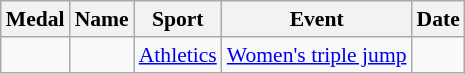<table class="wikitable sortable" style="font-size:90%">
<tr>
<th>Medal</th>
<th>Name</th>
<th>Sport</th>
<th>Event</th>
<th>Date</th>
</tr>
<tr>
<td></td>
<td></td>
<td><a href='#'>Athletics</a></td>
<td><a href='#'>Women's triple jump</a></td>
<td></td>
</tr>
</table>
